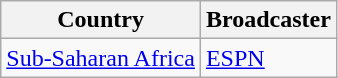<table class="wikitable">
<tr>
<th>Country</th>
<th>Broadcaster</th>
</tr>
<tr>
<td><a href='#'>Sub-Saharan Africa</a></td>
<td><a href='#'>ESPN</a></td>
</tr>
</table>
